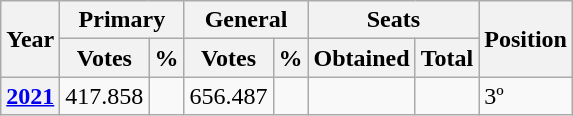<table class="wikitable">
<tr>
<th rowspan="2">Year</th>
<th colspan="2">Primary</th>
<th colspan="2">General</th>
<th colspan="2">Seats</th>
<th rowspan="2">Position</th>
</tr>
<tr>
<th>Votes</th>
<th>%</th>
<th>Votes</th>
<th>%</th>
<th>Obtained</th>
<th>Total</th>
</tr>
<tr>
<th><a href='#'>2021</a></th>
<td>417.858</td>
<td></td>
<td>656.487</td>
<td></td>
<td></td>
<td></td>
<td>3º</td>
</tr>
</table>
